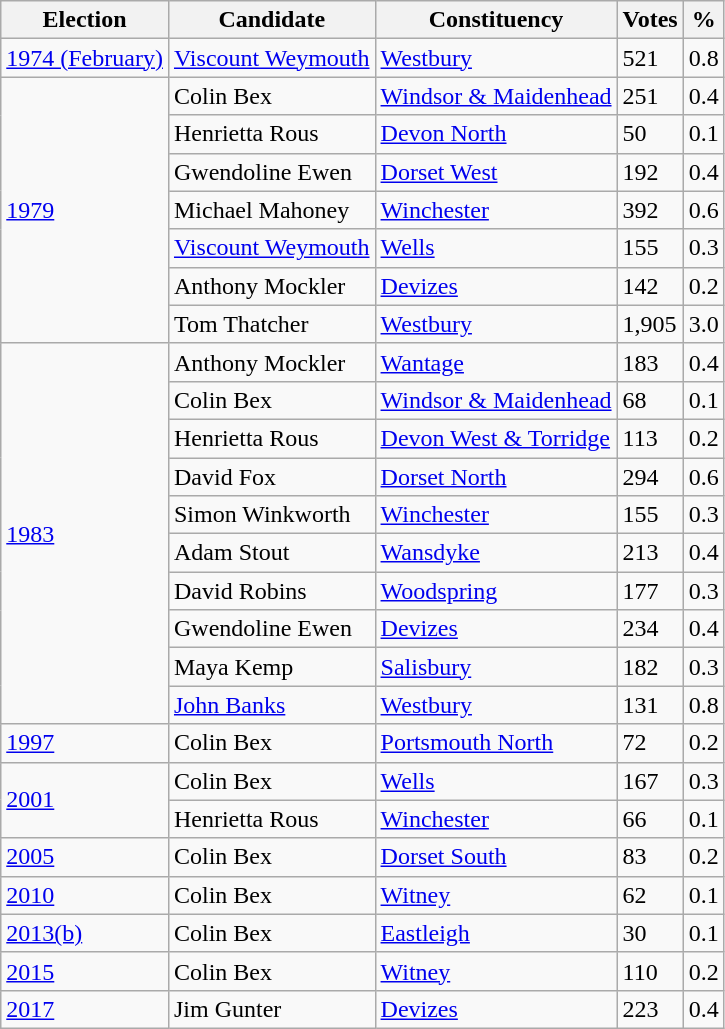<table class="wikitable" style="clear:both;">
<tr>
<th>Election</th>
<th>Candidate</th>
<th>Constituency</th>
<th>Votes</th>
<th>%</th>
</tr>
<tr>
<td><a href='#'>1974 (February)</a></td>
<td><a href='#'>Viscount Weymouth</a></td>
<td><a href='#'>Westbury</a></td>
<td>521</td>
<td>0.8</td>
</tr>
<tr>
<td rowspan="7"><a href='#'>1979</a></td>
<td>Colin Bex</td>
<td><a href='#'>Windsor & Maidenhead</a></td>
<td>251</td>
<td>0.4</td>
</tr>
<tr>
<td>Henrietta Rous</td>
<td><a href='#'>Devon North</a></td>
<td>50</td>
<td>0.1</td>
</tr>
<tr>
<td>Gwendoline Ewen</td>
<td><a href='#'>Dorset West</a></td>
<td>192</td>
<td>0.4</td>
</tr>
<tr>
<td>Michael Mahoney</td>
<td><a href='#'>Winchester</a></td>
<td>392</td>
<td>0.6</td>
</tr>
<tr>
<td><a href='#'>Viscount Weymouth</a></td>
<td><a href='#'>Wells</a></td>
<td>155</td>
<td>0.3</td>
</tr>
<tr>
<td>Anthony Mockler</td>
<td><a href='#'>Devizes</a></td>
<td>142</td>
<td>0.2</td>
</tr>
<tr>
<td>Tom Thatcher</td>
<td><a href='#'>Westbury</a></td>
<td>1,905</td>
<td>3.0</td>
</tr>
<tr>
<td rowspan="10"><a href='#'>1983</a></td>
<td>Anthony Mockler</td>
<td><a href='#'>Wantage</a></td>
<td>183</td>
<td>0.4</td>
</tr>
<tr>
<td>Colin Bex</td>
<td><a href='#'>Windsor & Maidenhead</a></td>
<td>68</td>
<td>0.1</td>
</tr>
<tr>
<td>Henrietta Rous</td>
<td><a href='#'>Devon West & Torridge</a></td>
<td>113</td>
<td>0.2</td>
</tr>
<tr>
<td>David Fox</td>
<td><a href='#'>Dorset North</a></td>
<td>294</td>
<td>0.6</td>
</tr>
<tr>
<td>Simon Winkworth</td>
<td><a href='#'>Winchester</a></td>
<td>155</td>
<td>0.3</td>
</tr>
<tr>
<td>Adam Stout</td>
<td><a href='#'>Wansdyke</a></td>
<td>213</td>
<td>0.4</td>
</tr>
<tr>
<td>David Robins</td>
<td><a href='#'>Woodspring</a></td>
<td>177</td>
<td>0.3</td>
</tr>
<tr>
<td>Gwendoline Ewen</td>
<td><a href='#'>Devizes</a></td>
<td>234</td>
<td>0.4</td>
</tr>
<tr>
<td>Maya Kemp</td>
<td><a href='#'>Salisbury</a></td>
<td>182</td>
<td>0.3</td>
</tr>
<tr>
<td><a href='#'>John Banks</a></td>
<td><a href='#'>Westbury</a></td>
<td>131</td>
<td>0.8</td>
</tr>
<tr>
<td><a href='#'>1997</a></td>
<td>Colin Bex</td>
<td><a href='#'>Portsmouth North</a></td>
<td>72</td>
<td>0.2</td>
</tr>
<tr>
<td rowspan="2"><a href='#'>2001</a></td>
<td>Colin Bex</td>
<td><a href='#'>Wells</a></td>
<td>167</td>
<td>0.3</td>
</tr>
<tr>
<td>Henrietta Rous</td>
<td><a href='#'>Winchester</a></td>
<td>66</td>
<td>0.1</td>
</tr>
<tr>
<td><a href='#'>2005</a></td>
<td>Colin Bex</td>
<td><a href='#'>Dorset South</a></td>
<td>83</td>
<td>0.2</td>
</tr>
<tr>
<td><a href='#'>2010</a></td>
<td>Colin Bex</td>
<td><a href='#'>Witney</a></td>
<td>62</td>
<td>0.1</td>
</tr>
<tr>
<td><a href='#'>2013(b)</a></td>
<td>Colin Bex</td>
<td><a href='#'>Eastleigh</a></td>
<td>30</td>
<td>0.1</td>
</tr>
<tr>
<td><a href='#'>2015</a></td>
<td>Colin Bex</td>
<td><a href='#'>Witney</a></td>
<td>110</td>
<td>0.2</td>
</tr>
<tr>
<td><a href='#'>2017</a></td>
<td>Jim Gunter</td>
<td><a href='#'>Devizes</a></td>
<td>223</td>
<td>0.4</td>
</tr>
</table>
